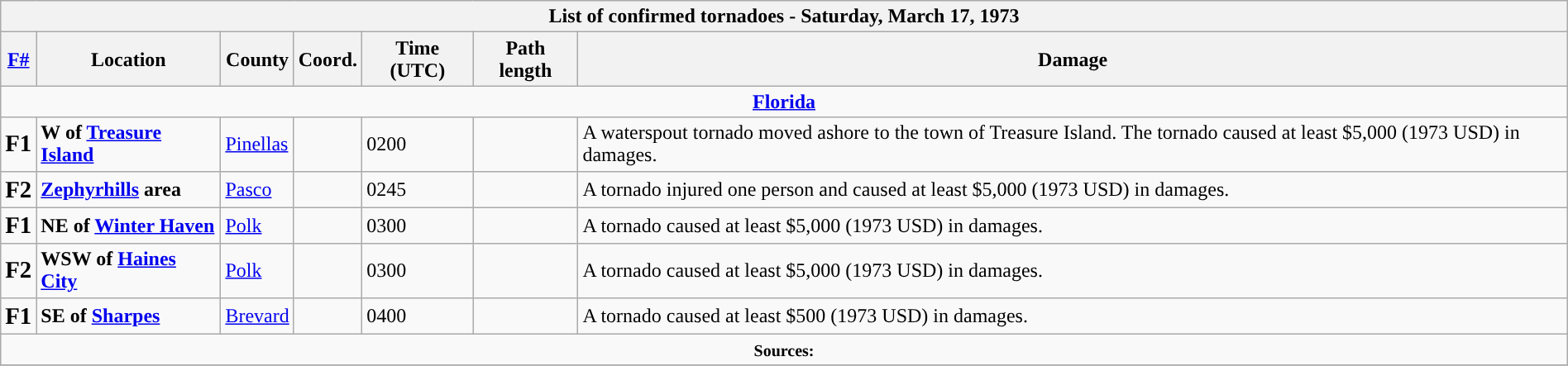<table class="wikitable collapsible" width="100%">
<tr>
<th colspan="7">List of confirmed tornadoes - Saturday, March 17, 1973</th>
</tr>
<tr>
<th><a href='#'>F#</a></th>
<th>Location</th>
<th>County</th>
<th>Coord.</th>
<th>Time (UTC)</th>
<th>Path length</th>
<th>Damage</th>
</tr>
<tr>
<td colspan="7" align=center><strong><a href='#'>Florida</a></strong></td>
</tr>
<tr>
<td><big><strong>F1</strong></big></td>
<td><strong>W of <a href='#'>Treasure Island</a></strong></td>
<td><a href='#'>Pinellas</a></td>
<td></td>
<td>0200</td>
<td></td>
<td>A waterspout tornado moved ashore to the town of Treasure Island. The tornado caused at least $5,000 (1973 USD) in damages.</td>
</tr>
<tr>
<td><big><strong>F2</strong></big></td>
<td><strong><a href='#'>Zephyrhills</a> area</strong></td>
<td><a href='#'>Pasco</a></td>
<td></td>
<td>0245</td>
<td></td>
<td>A tornado injured one person and caused at least $5,000 (1973 USD) in damages.</td>
</tr>
<tr>
<td><big><strong>F1</strong></big></td>
<td><strong>NE of <a href='#'>Winter Haven</a></strong></td>
<td><a href='#'>Polk</a></td>
<td></td>
<td>0300</td>
<td></td>
<td>A tornado caused at least $5,000 (1973 USD) in damages.</td>
</tr>
<tr>
<td><big><strong>F2</strong></big></td>
<td><strong>WSW of <a href='#'>Haines City</a></strong></td>
<td><a href='#'>Polk</a></td>
<td></td>
<td>0300</td>
<td></td>
<td>A tornado caused at least $5,000 (1973 USD) in damages.</td>
</tr>
<tr>
<td><big><strong>F1</strong></big></td>
<td><strong>SE of <a href='#'>Sharpes</a></strong></td>
<td><a href='#'>Brevard</a></td>
<td></td>
<td>0400</td>
<td></td>
<td>A tornado caused at least $500 (1973 USD) in damages.</td>
</tr>
<tr>
<td colspan="7" align=center><small><strong>Sources:</strong> </small></td>
</tr>
<tr>
</tr>
</table>
